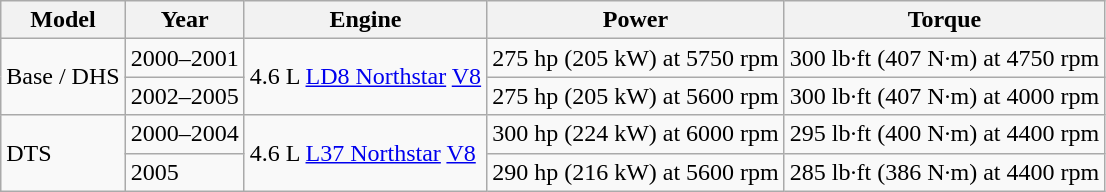<table class="wikitable">
<tr>
<th>Model</th>
<th>Year</th>
<th>Engine</th>
<th>Power</th>
<th>Torque</th>
</tr>
<tr>
<td rowspan=2>Base / DHS</td>
<td>2000–2001</td>
<td rowspan=2>4.6 L <a href='#'>LD8 Northstar</a> <a href='#'>V8</a></td>
<td>275 hp (205 kW) at 5750 rpm</td>
<td>300 lb·ft (407 N·m) at 4750 rpm</td>
</tr>
<tr>
<td>2002–2005</td>
<td>275 hp (205 kW) at 5600 rpm</td>
<td>300 lb·ft (407 N·m) at 4000 rpm</td>
</tr>
<tr>
<td rowspan=2>DTS</td>
<td>2000–2004</td>
<td rowspan=2>4.6 L <a href='#'>L37 Northstar</a> <a href='#'>V8</a></td>
<td>300 hp (224 kW) at 6000 rpm</td>
<td>295 lb·ft (400 N·m) at 4400 rpm</td>
</tr>
<tr>
<td>2005</td>
<td>290 hp (216 kW) at 5600 rpm</td>
<td>285 lb·ft (386 N·m) at 4400 rpm</td>
</tr>
</table>
